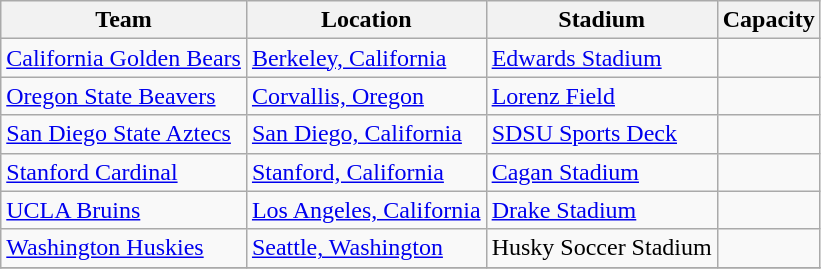<table class="wikitable sortable" style="text-align: left;">
<tr>
<th>Team</th>
<th>Location</th>
<th>Stadium</th>
<th>Capacity</th>
</tr>
<tr>
<td><a href='#'>California Golden Bears</a></td>
<td><a href='#'>Berkeley, California</a></td>
<td><a href='#'>Edwards Stadium</a></td>
<td align="center"></td>
</tr>
<tr>
<td><a href='#'>Oregon State Beavers</a></td>
<td><a href='#'>Corvallis, Oregon</a></td>
<td><a href='#'>Lorenz Field</a></td>
<td align="center"></td>
</tr>
<tr>
<td><a href='#'>San Diego State Aztecs</a></td>
<td><a href='#'>San Diego, California</a></td>
<td><a href='#'>SDSU Sports Deck</a></td>
<td align="center"></td>
</tr>
<tr>
<td><a href='#'>Stanford Cardinal</a></td>
<td><a href='#'>Stanford, California</a></td>
<td><a href='#'>Cagan Stadium</a></td>
<td align="center"></td>
</tr>
<tr>
<td><a href='#'>UCLA Bruins</a></td>
<td><a href='#'>Los Angeles, California</a></td>
<td><a href='#'>Drake Stadium</a></td>
<td align="center"></td>
</tr>
<tr>
<td><a href='#'>Washington Huskies</a></td>
<td><a href='#'>Seattle, Washington</a></td>
<td>Husky Soccer Stadium</td>
<td align="center"></td>
</tr>
<tr>
</tr>
</table>
